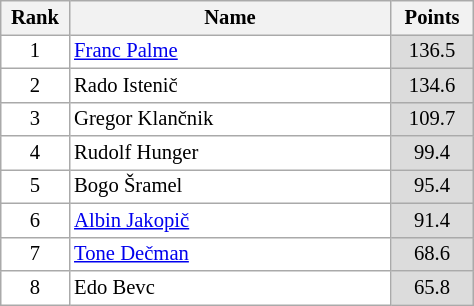<table class="wikitable sortable" style="background:#fff; font-size:86%; width:25%; line-height:16px; border:grey solid 1px; border-collapse:collapse;">
<tr>
<th width="30">Rank</th>
<th width="175">Name</th>
<th width="40">Points</th>
</tr>
<tr>
<td align=center>1</td>
<td> <a href='#'>Franc Palme</a></td>
<td align=center bgcolor=#DCDCDC>136.5</td>
</tr>
<tr>
<td align=center>2</td>
<td> Rado Istenič</td>
<td align=center bgcolor=#DCDCDC>134.6</td>
</tr>
<tr>
<td align=center>3</td>
<td> Gregor Klančnik</td>
<td align=center bgcolor=#DCDCDC>109.7</td>
</tr>
<tr>
<td align=center>4</td>
<td> Rudolf Hunger</td>
<td align=center bgcolor=#DCDCDC>99.4</td>
</tr>
<tr>
<td align=center>5</td>
<td> Bogo Šramel</td>
<td align=center bgcolor=#DCDCDC>95.4</td>
</tr>
<tr>
<td align=center>6</td>
<td> <a href='#'>Albin Jakopič</a></td>
<td align=center bgcolor=#DCDCDC>91.4</td>
</tr>
<tr>
<td align=center>7</td>
<td> <a href='#'>Tone Dečman</a></td>
<td align=center bgcolor=#DCDCDC>68.6</td>
</tr>
<tr>
<td align=center>8</td>
<td> Edo Bevc</td>
<td align=center bgcolor=#DCDCDC>65.8</td>
</tr>
</table>
